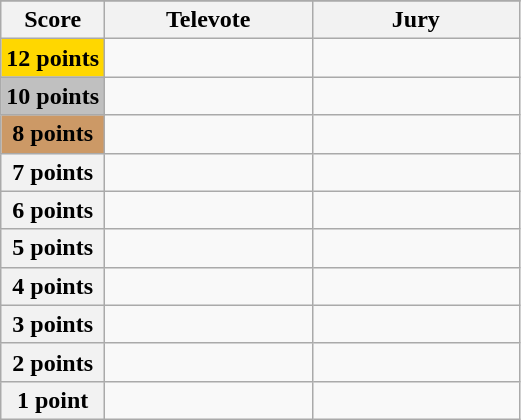<table class="wikitable">
<tr>
</tr>
<tr>
<th scope="col" width="20%">Score</th>
<th scope="col" width="40%">Televote</th>
<th scope="col" width="40%">Jury</th>
</tr>
<tr>
<th scope="row" style="background:gold">12 points</th>
<td></td>
<td></td>
</tr>
<tr>
<th scope="row" style="background:silver">10 points</th>
<td></td>
<td></td>
</tr>
<tr>
<th scope="row" style="background:#CC9966">8 points</th>
<td></td>
<td></td>
</tr>
<tr>
<th scope="row">7 points</th>
<td></td>
<td></td>
</tr>
<tr>
<th scope="row">6 points</th>
<td></td>
<td></td>
</tr>
<tr>
<th scope="row">5 points</th>
<td></td>
<td></td>
</tr>
<tr>
<th scope="row">4 points</th>
<td></td>
<td></td>
</tr>
<tr>
<th scope="row">3 points</th>
<td></td>
<td></td>
</tr>
<tr>
<th scope="row">2 points</th>
<td></td>
<td></td>
</tr>
<tr>
<th scope="row">1 point</th>
<td></td>
<td></td>
</tr>
</table>
